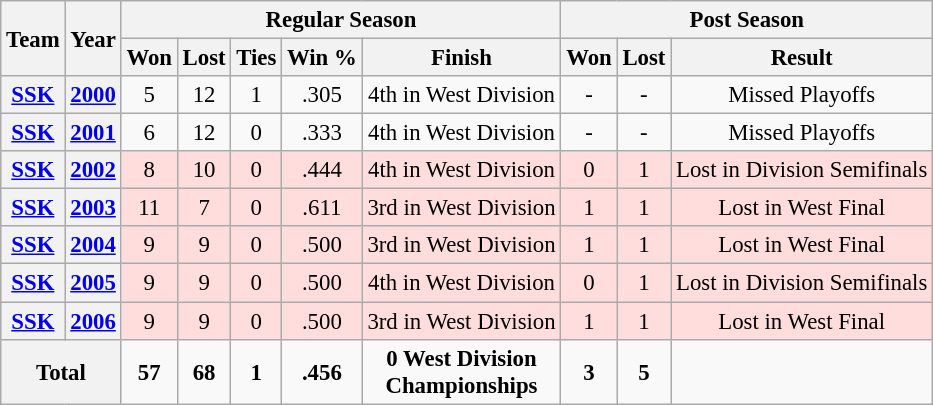<table class="wikitable" style="font-size: 95%; text-align:center;">
<tr>
<th rowspan="2">Team</th>
<th rowspan="2">Year</th>
<th colspan="5">Regular Season</th>
<th colspan="4">Post Season</th>
</tr>
<tr>
<th>Won</th>
<th>Lost</th>
<th>Ties</th>
<th>Win %</th>
<th>Finish</th>
<th>Won</th>
<th>Lost</th>
<th>Result</th>
</tr>
<tr>
<th><a href='#'>SSK</a></th>
<th><a href='#'>2000</a></th>
<td>5</td>
<td>12</td>
<td>1</td>
<td>.305</td>
<td>4th in West Division</td>
<td>-</td>
<td>-</td>
<td>Missed Playoffs</td>
</tr>
<tr>
<th><a href='#'>SSK</a></th>
<th><a href='#'>2001</a></th>
<td>6</td>
<td>12</td>
<td>0</td>
<td>.333</td>
<td>4th in West Division</td>
<td>-</td>
<td>-</td>
<td>Missed Playoffs</td>
</tr>
<tr style="background:#fdd;">
<th><a href='#'>SSK</a></th>
<th><a href='#'>2002</a></th>
<td>8</td>
<td>10</td>
<td>0</td>
<td>.444</td>
<td>4th in West Division</td>
<td>0</td>
<td>1</td>
<td>Lost in Division Semifinals</td>
</tr>
<tr style="background:#fdd;">
<th><a href='#'>SSK</a></th>
<th><a href='#'>2003</a></th>
<td>11</td>
<td>7</td>
<td>0</td>
<td>.611</td>
<td>3rd in West Division</td>
<td>1</td>
<td>1</td>
<td>Lost in West Final</td>
</tr>
<tr style="background:#fdd;">
<th><a href='#'>SSK</a></th>
<th><a href='#'>2004</a></th>
<td>9</td>
<td>9</td>
<td>0</td>
<td>.500</td>
<td>3rd in West Division</td>
<td>1</td>
<td>1</td>
<td>Lost in West Final</td>
</tr>
<tr style="background:#fdd;">
<th><a href='#'>SSK</a></th>
<th><a href='#'>2005</a></th>
<td>9</td>
<td>9</td>
<td>0</td>
<td>.500</td>
<td>4th in West Division</td>
<td>0</td>
<td>1</td>
<td>Lost in Division Semifinals</td>
</tr>
<tr style="background:#fdd;">
<th><a href='#'>SSK</a></th>
<th><a href='#'>2006</a></th>
<td>9</td>
<td>9</td>
<td>0</td>
<td>.500</td>
<td>3rd in West Division</td>
<td>1</td>
<td>1</td>
<td>Lost in West Final</td>
</tr>
<tr>
<th colspan="2"><strong>Total</strong></th>
<td><strong>57</strong></td>
<td><strong>68</strong></td>
<td><strong>1</strong></td>
<td><strong>.456</strong></td>
<td><strong>0 West Division<br>Championships</strong></td>
<td><strong>3</strong></td>
<td><strong>5</strong></td>
<td></td>
</tr>
</table>
